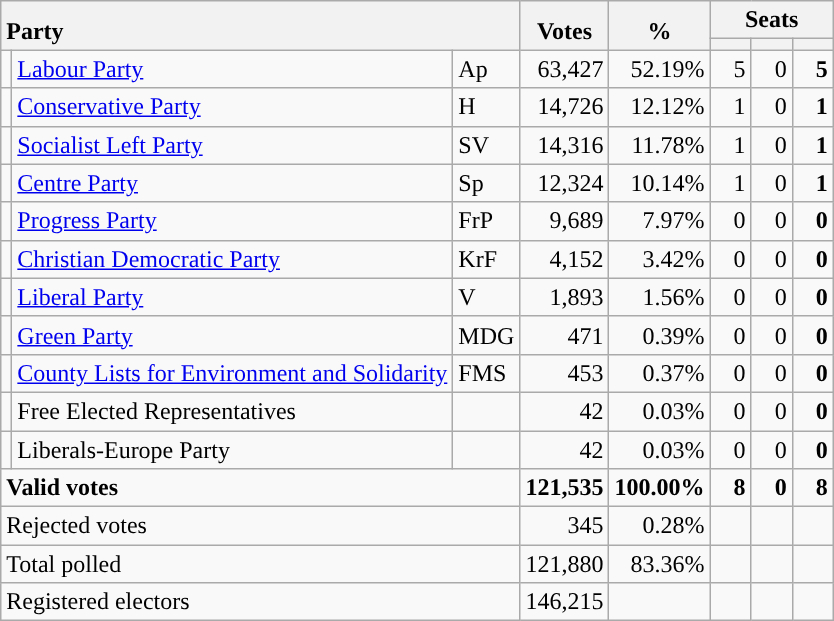<table class="wikitable" border="1" style="text-align:right;">
<tr>
<th style="text-align:left;" valign=bottom rowspan=2 colspan=3>Party</th>
<th align=center valign=bottom rowspan=2 width="50">Votes</th>
<th align=center valign=bottom rowspan=2 width="50">%</th>
<th colspan=3>Seats</th>
</tr>
<tr>
<th align=center valign=bottom width="20"><small></small></th>
<th align=center valign=bottom width="20"><small><a href='#'></a></small></th>
<th align=center valign=bottom width="20"><small></small></th>
</tr>
<tr>
<td style="color:inherit;background:"></td>
<td align=left><a href='#'>Labour Party</a></td>
<td align=left>Ap</td>
<td>63,427</td>
<td>52.19%</td>
<td>5</td>
<td>0</td>
<td><strong>5</strong></td>
</tr>
<tr>
<td style="color:inherit;background:"></td>
<td align=left><a href='#'>Conservative Party</a></td>
<td align=left>H</td>
<td>14,726</td>
<td>12.12%</td>
<td>1</td>
<td>0</td>
<td><strong>1</strong></td>
</tr>
<tr>
<td style="color:inherit;background:"></td>
<td align=left><a href='#'>Socialist Left Party</a></td>
<td align=left>SV</td>
<td>14,316</td>
<td>11.78%</td>
<td>1</td>
<td>0</td>
<td><strong>1</strong></td>
</tr>
<tr>
<td style="color:inherit;background:"></td>
<td align=left><a href='#'>Centre Party</a></td>
<td align=left>Sp</td>
<td>12,324</td>
<td>10.14%</td>
<td>1</td>
<td>0</td>
<td><strong>1</strong></td>
</tr>
<tr>
<td style="color:inherit;background:"></td>
<td align=left><a href='#'>Progress Party</a></td>
<td align=left>FrP</td>
<td>9,689</td>
<td>7.97%</td>
<td>0</td>
<td>0</td>
<td><strong>0</strong></td>
</tr>
<tr>
<td style="color:inherit;background:"></td>
<td align=left><a href='#'>Christian Democratic Party</a></td>
<td align=left>KrF</td>
<td>4,152</td>
<td>3.42%</td>
<td>0</td>
<td>0</td>
<td><strong>0</strong></td>
</tr>
<tr>
<td style="color:inherit;background:"></td>
<td align=left><a href='#'>Liberal Party</a></td>
<td align=left>V</td>
<td>1,893</td>
<td>1.56%</td>
<td>0</td>
<td>0</td>
<td><strong>0</strong></td>
</tr>
<tr>
<td style="color:inherit;background:"></td>
<td align=left><a href='#'>Green Party</a></td>
<td align=left>MDG</td>
<td>471</td>
<td>0.39%</td>
<td>0</td>
<td>0</td>
<td><strong>0</strong></td>
</tr>
<tr>
<td></td>
<td align=left><a href='#'>County Lists for Environment and Solidarity</a></td>
<td align=left>FMS</td>
<td>453</td>
<td>0.37%</td>
<td>0</td>
<td>0</td>
<td><strong>0</strong></td>
</tr>
<tr>
<td></td>
<td align=left>Free Elected Representatives</td>
<td align=left></td>
<td>42</td>
<td>0.03%</td>
<td>0</td>
<td>0</td>
<td><strong>0</strong></td>
</tr>
<tr>
<td></td>
<td align=left>Liberals-Europe Party</td>
<td align=left></td>
<td>42</td>
<td>0.03%</td>
<td>0</td>
<td>0</td>
<td><strong>0</strong></td>
</tr>
<tr style="font-weight:bold">
<td align=left colspan=3>Valid votes</td>
<td>121,535</td>
<td>100.00%</td>
<td>8</td>
<td>0</td>
<td>8</td>
</tr>
<tr>
<td align=left colspan=3>Rejected votes</td>
<td>345</td>
<td>0.28%</td>
<td></td>
<td></td>
<td></td>
</tr>
<tr>
<td align=left colspan=3>Total polled</td>
<td>121,880</td>
<td>83.36%</td>
<td></td>
<td></td>
<td></td>
</tr>
<tr>
<td align=left colspan=3>Registered electors</td>
<td>146,215</td>
<td></td>
<td></td>
<td></td>
<td></td>
</tr>
</table>
